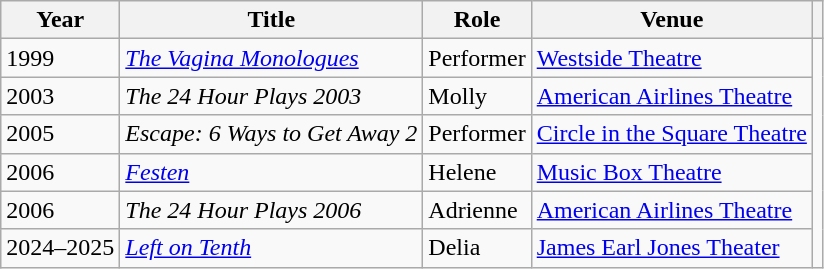<table class="wikitable sortable">
<tr>
<th>Year</th>
<th>Title</th>
<th>Role</th>
<th>Venue</th>
<th class="unsortable"></th>
</tr>
<tr>
<td>1999</td>
<td data-sort-value="Vagina Monologues, The"><em><a href='#'>The Vagina Monologues</a></em></td>
<td>Performer</td>
<td><a href='#'>Westside Theatre</a></td>
<td rowspan="6"></td>
</tr>
<tr>
<td>2003</td>
<td data-sort-value="24 Hour Plays 2003, The"><em>The 24 Hour Plays 2003</em></td>
<td>Molly</td>
<td><a href='#'>American Airlines Theatre</a></td>
</tr>
<tr>
<td>2005</td>
<td><em>Escape: 6 Ways to Get Away 2</em></td>
<td>Performer</td>
<td><a href='#'>Circle in the Square Theatre</a></td>
</tr>
<tr>
<td>2006</td>
<td><em><a href='#'>Festen</a></em></td>
<td>Helene</td>
<td><a href='#'>Music Box Theatre</a></td>
</tr>
<tr>
<td>2006</td>
<td data-sort-value="24 Hour Plays 2006, The"><em>The 24 Hour Plays 2006</em></td>
<td>Adrienne</td>
<td><a href='#'>American Airlines Theatre</a></td>
</tr>
<tr>
<td>2024–2025</td>
<td><em><a href='#'>Left on Tenth</a></em></td>
<td>Delia</td>
<td><a href='#'>James Earl Jones Theater</a></td>
</tr>
</table>
